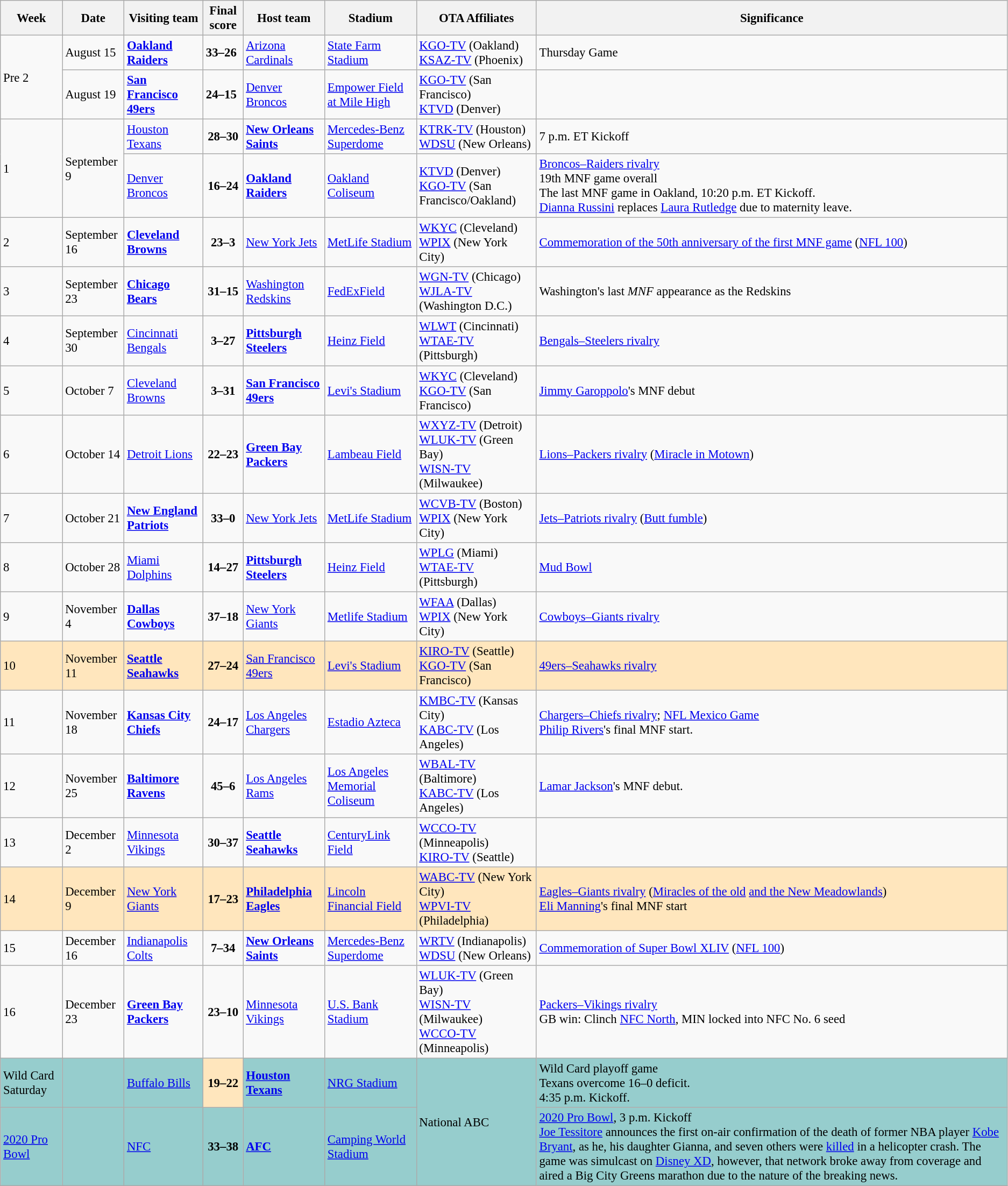<table class="wikitable" style="font-size: 95%;">
<tr>
<th>Week</th>
<th>Date</th>
<th>Visiting team</th>
<th>Final score</th>
<th>Host team</th>
<th>Stadium</th>
<th>OTA Affiliates</th>
<th>Significance</th>
</tr>
<tr>
<td rowspan="2">Pre 2</td>
<td>August 15</td>
<td><strong><a href='#'>Oakland Raiders</a></strong></td>
<td><strong>33–26</strong></td>
<td><a href='#'>Arizona Cardinals</a></td>
<td><a href='#'>State Farm Stadium</a></td>
<td><a href='#'>KGO-TV</a> (Oakland)<br><a href='#'>KSAZ-TV</a> (Phoenix)</td>
<td>Thursday Game</td>
</tr>
<tr>
<td>August 19</td>
<td><strong><a href='#'>San Francisco 49ers</a></strong></td>
<td><strong>24–15</strong></td>
<td><a href='#'>Denver Broncos</a></td>
<td><a href='#'>Empower Field at Mile High</a></td>
<td><a href='#'>KGO-TV</a> (San Francisco)<br><a href='#'>KTVD</a> (Denver)</td>
<td></td>
</tr>
<tr>
<td rowspan="2">1</td>
<td rowspan="2">September 9</td>
<td><a href='#'>Houston Texans</a></td>
<td align="center"><strong>28–30</strong></td>
<td><strong><a href='#'>New Orleans Saints</a></strong></td>
<td><a href='#'>Mercedes-Benz Superdome</a></td>
<td><a href='#'>KTRK-TV</a> (Houston)<br><a href='#'>WDSU</a> (New Orleans)</td>
<td>7 p.m. ET Kickoff</td>
</tr>
<tr>
<td><a href='#'>Denver Broncos</a></td>
<td align="center"><strong>16–24</strong></td>
<td><strong><a href='#'>Oakland Raiders</a></strong></td>
<td><a href='#'>Oakland Coliseum</a></td>
<td><a href='#'>KTVD</a> (Denver)<br><a href='#'>KGO-TV</a> (San Francisco/Oakland)</td>
<td><a href='#'>Broncos–Raiders rivalry</a><br>19th MNF game overall<br>The last MNF game in Oakland, 10:20 p.m. ET Kickoff.<br><a href='#'>Dianna Russini</a> replaces <a href='#'>Laura Rutledge</a> due to maternity leave.</td>
</tr>
<tr>
<td>2</td>
<td>September 16</td>
<td><strong><a href='#'>Cleveland Browns</a></strong></td>
<td align="center"><strong>23–3</strong></td>
<td><a href='#'>New York Jets</a></td>
<td><a href='#'>MetLife Stadium</a></td>
<td><a href='#'>WKYC</a> (Cleveland)<br><a href='#'>WPIX</a> (New York City)</td>
<td><a href='#'>Commemoration of the 50th anniversary of the first MNF game</a> (<a href='#'>NFL 100</a>)</td>
</tr>
<tr>
<td>3</td>
<td>September 23</td>
<td><strong><a href='#'>Chicago Bears</a></strong></td>
<td align="center"><strong>31–15</strong></td>
<td><a href='#'>Washington Redskins</a></td>
<td><a href='#'>FedExField</a></td>
<td><a href='#'>WGN-TV</a> (Chicago)<br><a href='#'>WJLA-TV</a> (Washington D.C.)</td>
<td>Washington's last <em>MNF</em> appearance as the Redskins</td>
</tr>
<tr>
<td>4</td>
<td>September 30</td>
<td><a href='#'>Cincinnati Bengals</a></td>
<td align="center"><strong>3–27</strong></td>
<td><strong><a href='#'>Pittsburgh Steelers</a></strong></td>
<td><a href='#'>Heinz Field</a></td>
<td><a href='#'>WLWT</a> (Cincinnati)<br><a href='#'>WTAE-TV</a> (Pittsburgh)</td>
<td><a href='#'>Bengals–Steelers rivalry</a></td>
</tr>
<tr>
<td>5</td>
<td>October 7</td>
<td><a href='#'>Cleveland Browns</a></td>
<td align="center"><strong>3–31</strong></td>
<td><strong><a href='#'>San Francisco 49ers</a></strong></td>
<td><a href='#'>Levi's Stadium</a></td>
<td><a href='#'>WKYC</a> (Cleveland)<br><a href='#'>KGO-TV</a> (San Francisco)</td>
<td><a href='#'>Jimmy Garoppolo</a>'s MNF debut</td>
</tr>
<tr>
<td>6</td>
<td>October 14</td>
<td><a href='#'>Detroit Lions</a></td>
<td align="center"><strong>22–23</strong></td>
<td><strong><a href='#'>Green Bay Packers</a></strong></td>
<td><a href='#'>Lambeau Field</a></td>
<td><a href='#'>WXYZ-TV</a> (Detroit)<br><a href='#'>WLUK-TV</a> (Green Bay)<br><a href='#'>WISN-TV</a> (Milwaukee)</td>
<td><a href='#'>Lions–Packers rivalry</a> (<a href='#'>Miracle in Motown</a>)</td>
</tr>
<tr>
<td>7</td>
<td>October 21</td>
<td><strong><a href='#'>New England Patriots</a></strong></td>
<td align="center"><strong>33–0</strong></td>
<td><a href='#'>New York Jets</a></td>
<td><a href='#'>MetLife Stadium</a></td>
<td><a href='#'>WCVB-TV</a> (Boston)<br><a href='#'>WPIX</a> (New York City)</td>
<td><a href='#'>Jets–Patriots rivalry</a> (<a href='#'>Butt fumble</a>)</td>
</tr>
<tr>
<td>8</td>
<td>October 28</td>
<td><a href='#'>Miami Dolphins</a></td>
<td align="center"><strong>14–27</strong></td>
<td><strong><a href='#'>Pittsburgh Steelers</a></strong></td>
<td><a href='#'>Heinz Field</a></td>
<td><a href='#'>WPLG</a> (Miami)<br><a href='#'>WTAE-TV</a> (Pittsburgh)</td>
<td><a href='#'>Mud Bowl</a></td>
</tr>
<tr>
<td>9</td>
<td>November 4</td>
<td><strong><a href='#'>Dallas Cowboys</a></strong></td>
<td align="center"><strong>37–18</strong></td>
<td><a href='#'>New York Giants</a></td>
<td><a href='#'>Metlife Stadium</a></td>
<td><a href='#'>WFAA</a> (Dallas)<br><a href='#'>WPIX</a> (New York City)</td>
<td><a href='#'>Cowboys–Giants rivalry</a></td>
</tr>
<tr -- bgcolor="#FFE6BD">
<td>10</td>
<td>November 11</td>
<td><strong><a href='#'>Seattle Seahawks</a></strong></td>
<td align="center"><strong>27–24</strong></td>
<td><a href='#'>San Francisco 49ers</a></td>
<td><a href='#'>Levi's Stadium</a></td>
<td><a href='#'>KIRO-TV</a> (Seattle)<br><a href='#'>KGO-TV</a> (San Francisco)</td>
<td><a href='#'>49ers–Seahawks rivalry</a></td>
</tr>
<tr>
<td>11</td>
<td>November 18</td>
<td><strong><a href='#'>Kansas City Chiefs</a></strong></td>
<td align="center"><strong>24–17</strong></td>
<td><a href='#'>Los Angeles Chargers</a></td>
<td><a href='#'>Estadio Azteca</a></td>
<td><a href='#'>KMBC-TV</a> (Kansas City)<br><a href='#'>KABC-TV</a> (Los Angeles)</td>
<td><a href='#'>Chargers–Chiefs rivalry</a>; <a href='#'>NFL Mexico Game</a><br><a href='#'>Philip Rivers</a>'s final MNF start.</td>
</tr>
<tr>
<td>12</td>
<td>November 25</td>
<td><strong><a href='#'>Baltimore Ravens</a></strong></td>
<td align="center"><strong>45–6</strong></td>
<td><a href='#'>Los Angeles Rams</a></td>
<td><a href='#'>Los Angeles Memorial Coliseum</a></td>
<td><a href='#'>WBAL-TV</a> (Baltimore)<br><a href='#'>KABC-TV</a> (Los Angeles)</td>
<td><a href='#'>Lamar Jackson</a>'s MNF debut.</td>
</tr>
<tr>
<td>13</td>
<td>December 2</td>
<td><a href='#'>Minnesota Vikings</a></td>
<td align="center"><strong>30–37</strong></td>
<td><strong><a href='#'>Seattle Seahawks</a></strong></td>
<td><a href='#'>CenturyLink Field</a></td>
<td><a href='#'>WCCO-TV</a> (Minneapolis)<br><a href='#'>KIRO-TV</a> (Seattle)</td>
<td></td>
</tr>
<tr -- bgcolor="#FFE6BD">
<td>14</td>
<td>December 9</td>
<td><a href='#'>New York Giants</a></td>
<td align="center"><strong>17–23</strong></td>
<td><strong><a href='#'>Philadelphia Eagles</a></strong></td>
<td><a href='#'>Lincoln Financial Field</a></td>
<td><a href='#'>WABC-TV</a> (New York City)<br><a href='#'>WPVI-TV</a> (Philadelphia)</td>
<td><a href='#'>Eagles–Giants rivalry</a> (<a href='#'>Miracles of the old</a> <a href='#'>and the New Meadowlands</a>)<br><a href='#'>Eli Manning</a>'s final MNF start</td>
</tr>
<tr>
<td>15</td>
<td>December 16</td>
<td><a href='#'>Indianapolis Colts</a></td>
<td align="center"><strong>7–34</strong></td>
<td><strong><a href='#'>New Orleans Saints</a></strong></td>
<td><a href='#'>Mercedes-Benz Superdome</a></td>
<td><a href='#'>WRTV</a> (Indianapolis)<br><a href='#'>WDSU</a> (New Orleans)</td>
<td><a href='#'>Commemoration of Super Bowl XLIV</a> (<a href='#'>NFL 100</a>)</td>
</tr>
<tr>
<td>16</td>
<td>December 23</td>
<td><strong><a href='#'>Green Bay Packers</a></strong></td>
<td align="center"><strong>23–10</strong></td>
<td><a href='#'>Minnesota Vikings</a></td>
<td><a href='#'>U.S. Bank Stadium</a></td>
<td><a href='#'>WLUK-TV</a> (Green Bay)<br><a href='#'>WISN-TV</a> (Milwaukee)<br><a href='#'>WCCO-TV</a> (Minneapolis)</td>
<td><a href='#'>Packers–Vikings rivalry</a><br>GB win: Clinch <a href='#'>NFC North</a>, MIN locked into NFC No. 6 seed</td>
</tr>
<tr bgcolor="96cdcd">
<td>Wild Card Saturday</td>
<td></td>
<td><a href='#'>Buffalo Bills</a></td>
<td align="center" bgcolor="#FFE6BD"><strong>19–22</strong></td>
<td><strong><a href='#'>Houston Texans</a></strong></td>
<td><a href='#'>NRG Stadium</a></td>
<td rowspan="2">National ABC</td>
<td>Wild Card playoff game<br>Texans overcome 16–0 deficit.<br>4:35 p.m. Kickoff.</td>
</tr>
<tr bgcolor="96cdcd">
<td><a href='#'>2020 Pro Bowl</a></td>
<td></td>
<td><a href='#'>NFC</a></td>
<td align="center"><strong>33–38</strong></td>
<td><strong><a href='#'>AFC</a></strong></td>
<td><a href='#'>Camping World Stadium</a></td>
<td><a href='#'>2020 Pro Bowl</a>, 3 p.m. Kickoff<br><a href='#'>Joe Tessitore</a> announces the first on-air confirmation of the death of former NBA player <a href='#'>Kobe Bryant</a>, as he, his daughter Gianna, and seven others were <a href='#'>killed</a> in a helicopter crash. The game was simulcast on <a href='#'>Disney XD</a>, however, that network broke away from coverage and aired a Big City Greens marathon due to the nature of the breaking news.</td>
</tr>
</table>
